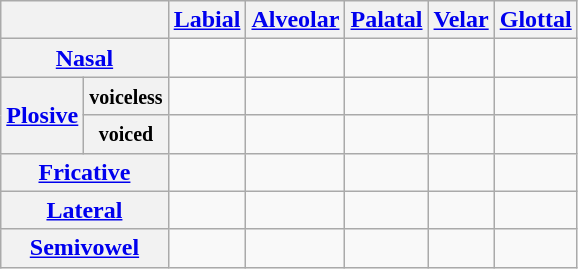<table class="wikitable" style="text-align:center">
<tr>
<th colspan="2"></th>
<th><a href='#'>Labial</a></th>
<th><a href='#'>Alveolar</a></th>
<th><a href='#'>Palatal</a></th>
<th><a href='#'>Velar</a></th>
<th><a href='#'>Glottal</a></th>
</tr>
<tr>
<th colspan="2"><a href='#'>Nasal</a></th>
<td></td>
<td></td>
<td></td>
<td></td>
<td></td>
</tr>
<tr>
<th rowspan="2"><a href='#'>Plosive</a></th>
<th><small>voiceless</small></th>
<td></td>
<td></td>
<td></td>
<td></td>
<td></td>
</tr>
<tr>
<th><small>voiced</small></th>
<td></td>
<td></td>
<td></td>
<td></td>
<td></td>
</tr>
<tr>
<th colspan="2"><a href='#'>Fricative</a></th>
<td></td>
<td></td>
<td></td>
<td></td>
<td></td>
</tr>
<tr>
<th colspan="2"><a href='#'>Lateral</a></th>
<td></td>
<td></td>
<td></td>
<td></td>
<td></td>
</tr>
<tr>
<th colspan="2"><a href='#'>Semivowel</a></th>
<td></td>
<td></td>
<td></td>
<td></td>
<td></td>
</tr>
</table>
